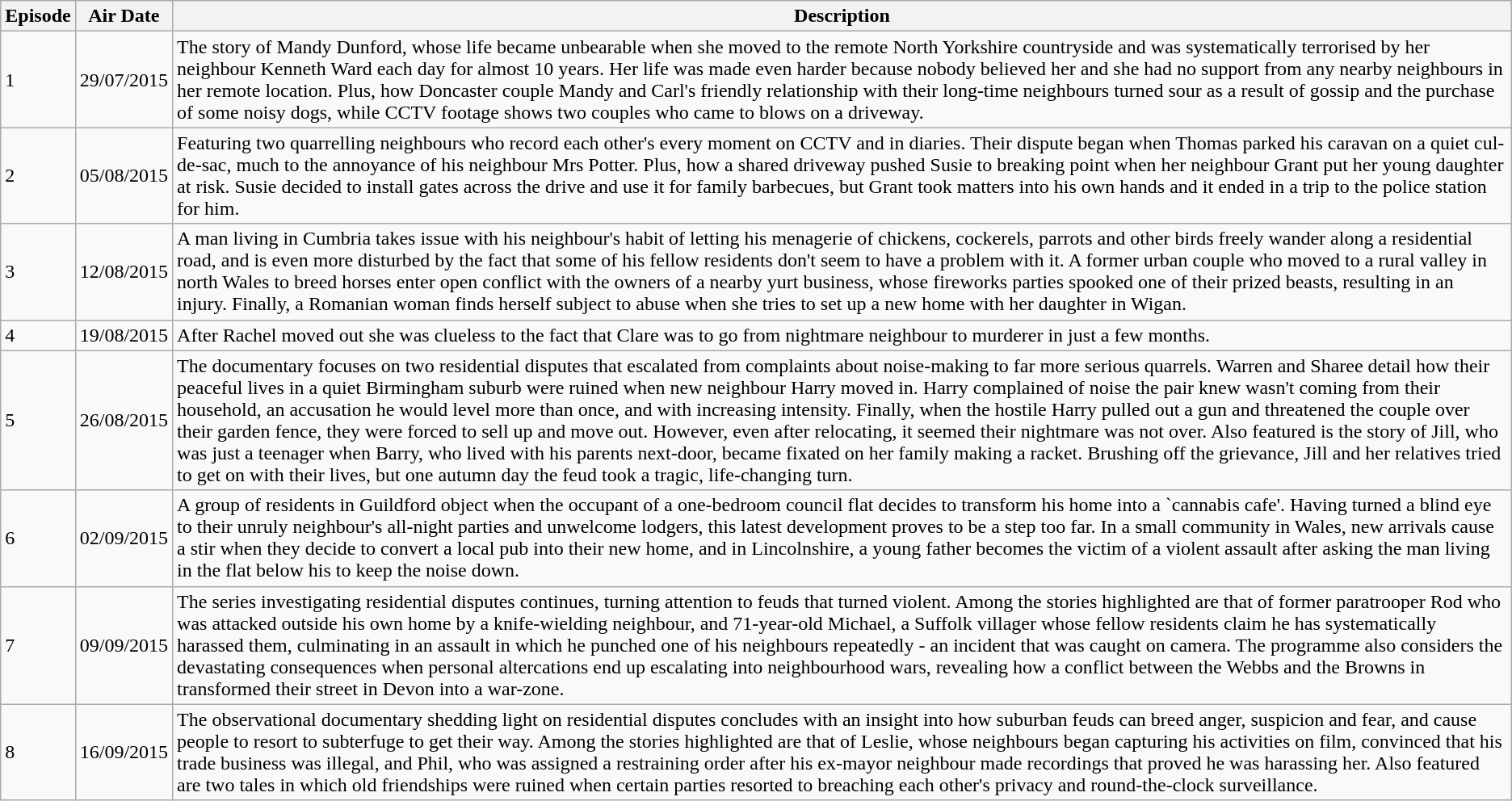<table class="wikitable">
<tr>
<th>Episode</th>
<th>Air Date</th>
<th>Description</th>
</tr>
<tr>
<td>1</td>
<td>29/07/2015</td>
<td>The story of Mandy Dunford, whose life became unbearable when she moved to the remote North Yorkshire countryside and was systematically terrorised by her neighbour Kenneth Ward each day for almost 10 years. Her life was made even harder because nobody believed her and she had no support from any nearby neighbours in her remote location. Plus, how Doncaster couple Mandy and Carl's friendly relationship with their long-time neighbours turned sour as a result of gossip and the purchase of some noisy dogs, while CCTV footage shows two couples who came to blows on a driveway.</td>
</tr>
<tr>
<td>2</td>
<td>05/08/2015</td>
<td>Featuring two quarrelling neighbours who record each other's every moment on CCTV and in diaries. Their dispute began when Thomas parked his caravan on a quiet cul-de-sac, much to the annoyance of his neighbour Mrs Potter. Plus, how a shared driveway pushed Susie to breaking point when her neighbour Grant put her young daughter at risk. Susie decided to install gates across the drive and use it for family barbecues, but Grant took matters into his own hands and it ended in a trip to the police station for him.</td>
</tr>
<tr>
<td>3</td>
<td>12/08/2015</td>
<td>A man living in Cumbria takes issue with his neighbour's habit of letting his menagerie of chickens, cockerels, parrots and other birds freely wander along a residential road, and is even more disturbed by the fact that some of his fellow residents don't seem to have a problem with it. A former urban couple who moved to a rural valley in north Wales to breed horses enter open conflict with the owners of a nearby yurt business, whose fireworks parties spooked one of their prized beasts, resulting in an injury. Finally, a Romanian woman finds herself subject to abuse when she tries to set up a new home with her daughter in Wigan.</td>
</tr>
<tr>
<td>4</td>
<td>19/08/2015</td>
<td>After Rachel moved out she was clueless to the fact that Clare was to go from nightmare neighbour to murderer in just a few months.</td>
</tr>
<tr>
<td>5</td>
<td>26/08/2015</td>
<td>The documentary focuses on two residential disputes that escalated from complaints about noise-making to far more serious quarrels. Warren and Sharee detail how their peaceful lives in a quiet Birmingham suburb were ruined when new neighbour Harry moved in. Harry complained of noise the pair knew wasn't coming from their household, an accusation he would level more than once, and with increasing intensity. Finally, when the hostile Harry pulled out a gun and threatened the couple over their garden fence, they were forced to sell up and move out. However, even after relocating, it seemed their nightmare was not over. Also featured is the story of Jill, who was just a teenager when Barry, who lived with his parents next-door, became fixated on her family making a racket. Brushing off the grievance, Jill and her relatives tried to get on with their lives, but one autumn day the feud took a tragic, life-changing turn.</td>
</tr>
<tr>
<td>6</td>
<td>02/09/2015</td>
<td>A group of residents in Guildford object when the occupant of a one-bedroom council flat decides to transform his home into a `cannabis cafe'. Having turned a blind eye to their unruly neighbour's all-night parties and unwelcome lodgers, this latest development proves to be a step too far. In a small community in Wales, new arrivals cause a stir when they decide to convert a local pub into their new home, and in Lincolnshire, a young father becomes the victim of a violent assault after asking the man living in the flat below his to keep the noise down.</td>
</tr>
<tr>
<td>7</td>
<td>09/09/2015</td>
<td>The series investigating residential disputes continues, turning attention to feuds that turned violent. Among the stories highlighted are that of former paratrooper Rod who was attacked outside his own home by a knife-wielding neighbour, and 71-year-old Michael, a Suffolk villager whose fellow residents claim he has systematically harassed them, culminating in an assault in which he punched one of his neighbours repeatedly - an incident that was caught on camera. The programme also considers the devastating consequences when personal altercations end up escalating into neighbourhood wars, revealing how a conflict between the Webbs and the Browns in transformed their street in Devon into a war-zone.</td>
</tr>
<tr>
<td>8</td>
<td>16/09/2015</td>
<td>The observational documentary shedding light on residential disputes concludes with an insight into how suburban feuds can breed anger, suspicion and fear, and cause people to resort to subterfuge to get their way. Among the stories highlighted are that of Leslie, whose neighbours began capturing his activities on film, convinced that his trade business was illegal, and Phil, who was assigned a restraining order after his ex-mayor neighbour made recordings that proved he was harassing her. Also featured are two tales in which old friendships were ruined when certain parties resorted to breaching each other's privacy and round-the-clock surveillance.</td>
</tr>
</table>
